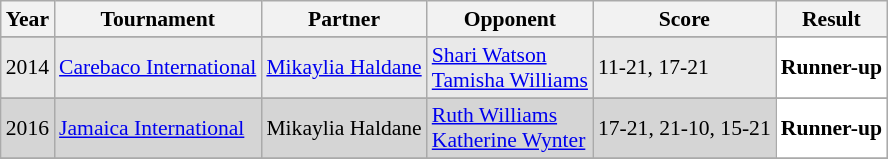<table class="sortable wikitable" style="font-size: 90%;">
<tr>
<th>Year</th>
<th>Tournament</th>
<th>Partner</th>
<th>Opponent</th>
<th>Score</th>
<th>Result</th>
</tr>
<tr>
</tr>
<tr style="background:#E9E9E9">
<td align="center">2014</td>
<td align="left"><a href='#'>Carebaco International</a></td>
<td align="left"> <a href='#'>Mikaylia Haldane</a></td>
<td align="left"> <a href='#'>Shari Watson</a><br> <a href='#'>Tamisha Williams</a></td>
<td align="left">11-21, 17-21</td>
<td style="text-align:left; background:white"> <strong>Runner-up</strong></td>
</tr>
<tr>
</tr>
<tr style="background:#D5D5D5">
<td align="center">2016</td>
<td align="left"><a href='#'>Jamaica International</a></td>
<td align="left"> Mikaylia Haldane</td>
<td align="left"> <a href='#'>Ruth Williams</a><br> <a href='#'>Katherine Wynter</a></td>
<td align="left">17-21, 21-10, 15-21</td>
<td style="text-align:left; background:white"> <strong>Runner-up</strong></td>
</tr>
<tr>
</tr>
</table>
